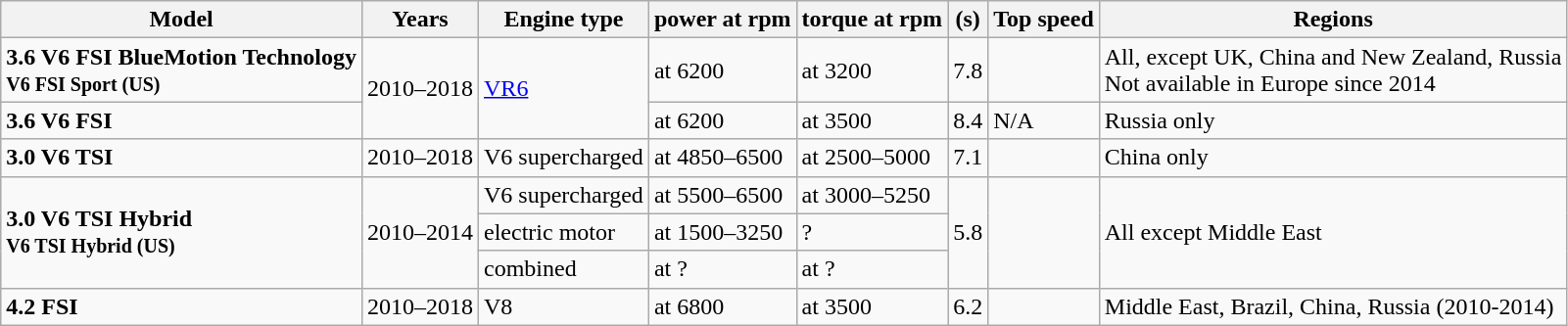<table class="wikitable collapsible sortable">
<tr>
<th>Model</th>
<th>Years</th>
<th>Engine type</th>
<th>power at rpm</th>
<th>torque at rpm</th>
<th> (s)</th>
<th>Top speed</th>
<th>Regions</th>
</tr>
<tr>
<td><strong>3.6 V6 FSI BlueMotion Technology</strong><br><small><strong>V6 FSI Sport (US)</strong></small></td>
<td rowspan="2">2010–2018</td>
<td rowspan="2"> <a href='#'>VR6</a></td>
<td> at 6200</td>
<td> at 3200</td>
<td>7.8</td>
<td></td>
<td>All, except UK, China and New Zealand, Russia<br>Not available in Europe since 2014</td>
</tr>
<tr>
<td><strong>3.6 V6 FSI</strong></td>
<td> at 6200</td>
<td> at 3500</td>
<td>8.4</td>
<td>N/A</td>
<td>Russia only</td>
</tr>
<tr>
<td><strong>3.0 V6 TSI</strong></td>
<td>2010–2018</td>
<td> V6 supercharged</td>
<td> at 4850–6500</td>
<td> at 2500–5000</td>
<td>7.1</td>
<td></td>
<td>China only</td>
</tr>
<tr>
<td rowspan="3"><strong>3.0 V6 TSI Hybrid</strong><br><small><strong>V6 TSI Hybrid (US)</strong></small></td>
<td rowspan="3">2010–2014</td>
<td> V6 supercharged</td>
<td> at 5500–6500</td>
<td> at 3000–5250</td>
<td rowspan="3">5.8</td>
<td rowspan="3"></td>
<td rowspan="3">All except Middle East</td>
</tr>
<tr>
<td>electric motor</td>
<td> at 1500–3250</td>
<td>?</td>
</tr>
<tr>
<td>combined</td>
<td> at ?</td>
<td> at ?</td>
</tr>
<tr>
<td><strong>4.2 FSI</strong><br></td>
<td>2010–2018</td>
<td> V8</td>
<td> at 6800</td>
<td> at 3500</td>
<td>6.2</td>
<td></td>
<td>Middle East, Brazil, China, Russia (2010-2014)</td>
</tr>
</table>
